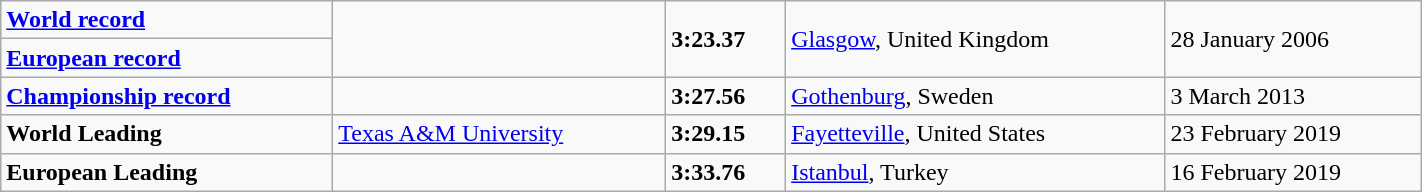<table class="wikitable" width=75%>
<tr>
<td><strong><a href='#'>World record</a></strong></td>
<td rowspan=2></td>
<td rowspan=2><strong>3:23.37</strong></td>
<td rowspan=2><a href='#'>Glasgow</a>, United Kingdom</td>
<td rowspan=2>28 January 2006</td>
</tr>
<tr>
<td><strong><a href='#'>European record</a></strong></td>
</tr>
<tr>
<td><strong><a href='#'>Championship record</a></strong></td>
<td></td>
<td><strong>3:27.56</strong></td>
<td><a href='#'>Gothenburg</a>, Sweden</td>
<td>3 March 2013</td>
</tr>
<tr>
<td><strong>World Leading</strong></td>
<td><a href='#'>Texas A&M University</a></td>
<td><strong>3:29.15</strong></td>
<td><a href='#'>Fayetteville</a>, United States</td>
<td>23 February 2019</td>
</tr>
<tr>
<td><strong>European Leading</strong></td>
<td></td>
<td><strong>3:33.76</strong></td>
<td><a href='#'>Istanbul</a>, Turkey</td>
<td>16 February 2019</td>
</tr>
</table>
